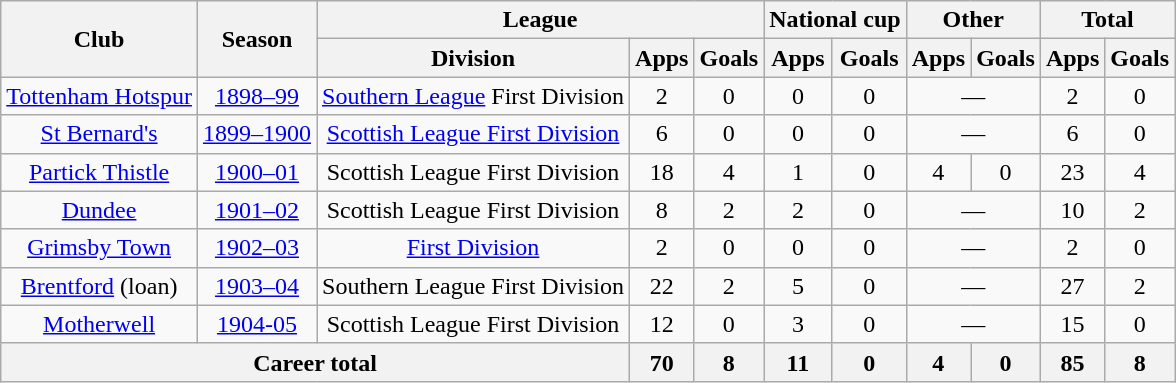<table class="wikitable" style="text-align: center;">
<tr>
<th rowspan="2">Club</th>
<th rowspan="2">Season</th>
<th colspan="3">League</th>
<th colspan="2">National cup</th>
<th colspan="2">Other</th>
<th colspan="2">Total</th>
</tr>
<tr>
<th>Division</th>
<th>Apps</th>
<th>Goals</th>
<th>Apps</th>
<th>Goals</th>
<th>Apps</th>
<th>Goals</th>
<th>Apps</th>
<th>Goals</th>
</tr>
<tr>
<td><a href='#'>Tottenham Hotspur</a></td>
<td><a href='#'>1898–99</a></td>
<td><a href='#'>Southern League</a> First Division</td>
<td>2</td>
<td>0</td>
<td>0</td>
<td>0</td>
<td colspan="2">—</td>
<td>2</td>
<td>0</td>
</tr>
<tr>
<td><a href='#'>St Bernard's</a></td>
<td><a href='#'>1899–1900</a></td>
<td><a href='#'>Scottish League First Division</a></td>
<td>6</td>
<td>0</td>
<td>0</td>
<td>0</td>
<td colspan="2">—</td>
<td>6</td>
<td>0</td>
</tr>
<tr>
<td><a href='#'>Partick Thistle</a></td>
<td><a href='#'>1900–01</a></td>
<td>Scottish League First Division</td>
<td>18</td>
<td>4</td>
<td>1</td>
<td>0</td>
<td>4</td>
<td>0</td>
<td>23</td>
<td>4</td>
</tr>
<tr>
<td><a href='#'>Dundee</a></td>
<td><a href='#'>1901–02</a></td>
<td>Scottish League First Division</td>
<td>8</td>
<td>2</td>
<td>2</td>
<td>0</td>
<td colspan="2">—</td>
<td>10</td>
<td>2</td>
</tr>
<tr>
<td><a href='#'>Grimsby Town</a></td>
<td><a href='#'>1902–03</a></td>
<td><a href='#'>First Division</a></td>
<td>2</td>
<td>0</td>
<td>0</td>
<td>0</td>
<td colspan="2">—</td>
<td>2</td>
<td>0</td>
</tr>
<tr>
<td><a href='#'>Brentford</a> (loan)</td>
<td><a href='#'>1903–04</a></td>
<td>Southern League First Division</td>
<td>22</td>
<td>2</td>
<td>5</td>
<td>0</td>
<td colspan="2">—</td>
<td>27</td>
<td>2</td>
</tr>
<tr>
<td><a href='#'>Motherwell</a></td>
<td><a href='#'>1904-05</a></td>
<td>Scottish League First Division</td>
<td>12</td>
<td>0</td>
<td>3</td>
<td>0</td>
<td colspan="2">—</td>
<td>15</td>
<td>0</td>
</tr>
<tr>
<th colspan="3">Career total</th>
<th>70</th>
<th>8</th>
<th>11</th>
<th>0</th>
<th>4</th>
<th>0</th>
<th>85</th>
<th>8</th>
</tr>
</table>
